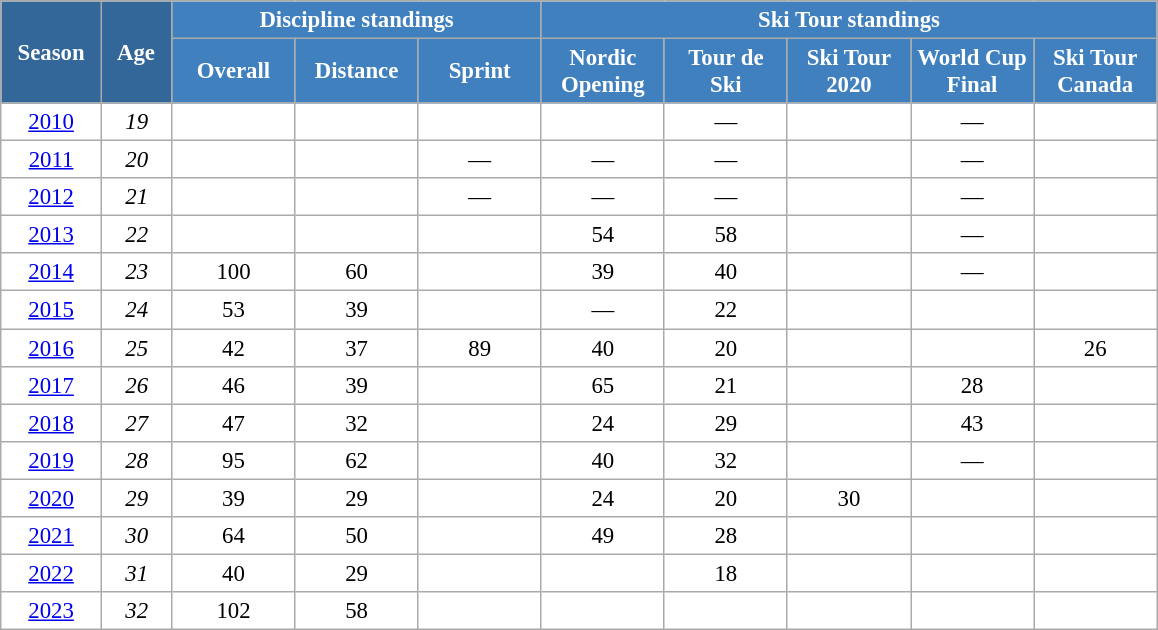<table class="wikitable" style="font-size:95%; text-align:center; border:grey solid 1px; border-collapse:collapse; background:#ffffff;">
<tr>
<th style="background-color:#369; color:white; width:60px;" rowspan="2"> Season </th>
<th style="background-color:#369; color:white; width:40px;" rowspan="2"> Age </th>
<th style="background-color:#4180be; color:white;" colspan="3">Discipline standings</th>
<th style="background-color:#4180be; color:white;" colspan="5">Ski Tour standings</th>
</tr>
<tr>
<th style="background-color:#4180be; color:white; width:75px;">Overall</th>
<th style="background-color:#4180be; color:white; width:75px;">Distance</th>
<th style="background-color:#4180be; color:white; width:75px;">Sprint</th>
<th style="background-color:#4180be; color:white; width:75px;">Nordic<br>Opening</th>
<th style="background-color:#4180be; color:white; width:75px;">Tour de<br>Ski</th>
<th style="background-color:#4180be; color:white; width:75px;">Ski Tour<br>2020</th>
<th style="background-color:#4180be; color:white; width:75px;">World Cup<br>Final</th>
<th style="background-color:#4180be; color:white; width:75px;">Ski Tour<br>Canada</th>
</tr>
<tr>
<td><a href='#'>2010</a></td>
<td><em>19</em></td>
<td></td>
<td></td>
<td></td>
<td></td>
<td>—</td>
<td></td>
<td>—</td>
<td></td>
</tr>
<tr>
<td><a href='#'>2011</a></td>
<td><em>20</em></td>
<td></td>
<td></td>
<td>—</td>
<td>—</td>
<td>—</td>
<td></td>
<td>—</td>
<td></td>
</tr>
<tr>
<td><a href='#'>2012</a></td>
<td><em>21</em></td>
<td></td>
<td></td>
<td>—</td>
<td>—</td>
<td>—</td>
<td></td>
<td>—</td>
<td></td>
</tr>
<tr>
<td><a href='#'>2013</a></td>
<td><em>22</em></td>
<td></td>
<td></td>
<td></td>
<td>54</td>
<td>58</td>
<td></td>
<td>—</td>
<td></td>
</tr>
<tr>
<td><a href='#'>2014</a></td>
<td><em>23</em></td>
<td>100</td>
<td>60</td>
<td></td>
<td>39</td>
<td>40</td>
<td></td>
<td>—</td>
<td></td>
</tr>
<tr>
<td><a href='#'>2015</a></td>
<td><em>24</em></td>
<td>53</td>
<td>39</td>
<td></td>
<td>—</td>
<td>22</td>
<td></td>
<td></td>
<td></td>
</tr>
<tr>
<td><a href='#'>2016</a></td>
<td><em>25</em></td>
<td>42</td>
<td>37</td>
<td>89</td>
<td>40</td>
<td>20</td>
<td></td>
<td></td>
<td>26</td>
</tr>
<tr>
<td><a href='#'>2017</a></td>
<td><em>26</em></td>
<td>46</td>
<td>39</td>
<td></td>
<td>65</td>
<td>21</td>
<td></td>
<td>28</td>
<td></td>
</tr>
<tr>
<td><a href='#'>2018</a></td>
<td><em>27</em></td>
<td>47</td>
<td>32</td>
<td></td>
<td>24</td>
<td>29</td>
<td></td>
<td>43</td>
<td></td>
</tr>
<tr>
<td><a href='#'>2019</a></td>
<td><em>28</em></td>
<td>95</td>
<td>62</td>
<td></td>
<td>40</td>
<td>32</td>
<td></td>
<td>—</td>
<td></td>
</tr>
<tr>
<td><a href='#'>2020</a></td>
<td><em>29</em></td>
<td>39</td>
<td>29</td>
<td></td>
<td>24</td>
<td>20</td>
<td>30</td>
<td></td>
<td></td>
</tr>
<tr>
<td><a href='#'>2021</a></td>
<td><em>30</em></td>
<td>64</td>
<td>50</td>
<td></td>
<td>49</td>
<td>28</td>
<td></td>
<td></td>
<td></td>
</tr>
<tr>
<td><a href='#'>2022</a></td>
<td><em>31</em></td>
<td>40</td>
<td>29</td>
<td></td>
<td></td>
<td>18</td>
<td></td>
<td></td>
<td></td>
</tr>
<tr>
<td><a href='#'>2023</a></td>
<td><em>32</em></td>
<td>102</td>
<td>58</td>
<td></td>
<td></td>
<td></td>
<td></td>
<td></td>
<td></td>
</tr>
</table>
